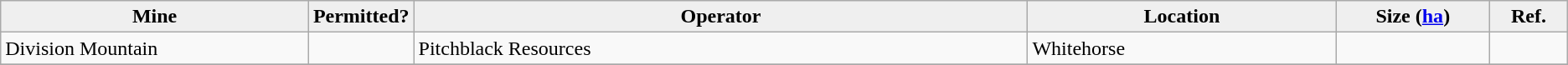<table class="wikitable sortable">
<tr>
<th style="background:#efefef;" width=20%>Mine</th>
<th style="background:#efefef;" width=5%>Permitted?</th>
<th style="background:#efefef;" width=40%>Operator</th>
<th style="background:#efefef;" width=20%>Location</th>
<th style="background:#efefef;" width=10%>Size (<a href='#'>ha</a>)</th>
<th style="background:#efefef;" width=5% class="unsortable">Ref.</th>
</tr>
<tr>
<td>Division Mountain</td>
<td></td>
<td>Pitchblack Resources</td>
<td>Whitehorse</td>
<td></td>
<td align="center"></td>
</tr>
<tr>
</tr>
</table>
